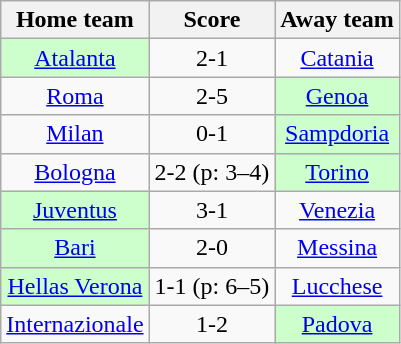<table class="wikitable" style="text-align: center">
<tr>
<th>Home team</th>
<th>Score</th>
<th>Away team</th>
</tr>
<tr>
<td bgcolor="ccffcc"><a href='#'>Atalanta</a></td>
<td>2-1</td>
<td><a href='#'>Catania</a></td>
</tr>
<tr>
<td><a href='#'>Roma</a></td>
<td>2-5</td>
<td bgcolor="ccffcc"><a href='#'>Genoa</a></td>
</tr>
<tr>
<td><a href='#'>Milan</a></td>
<td>0-1</td>
<td bgcolor="ccffcc"><a href='#'>Sampdoria</a></td>
</tr>
<tr>
<td><a href='#'>Bologna</a></td>
<td>2-2 (p: 3–4)</td>
<td bgcolor="ccffcc"><a href='#'>Torino</a></td>
</tr>
<tr>
<td bgcolor="ccffcc"><a href='#'>Juventus</a></td>
<td>3-1</td>
<td><a href='#'>Venezia</a></td>
</tr>
<tr>
<td bgcolor="ccffcc"><a href='#'>Bari</a></td>
<td>2-0</td>
<td><a href='#'>Messina</a></td>
</tr>
<tr>
<td bgcolor="ccffcc"><a href='#'>Hellas Verona</a></td>
<td>1-1 (p: 6–5)</td>
<td><a href='#'>Lucchese</a></td>
</tr>
<tr>
<td><a href='#'>Internazionale</a></td>
<td>1-2</td>
<td bgcolor="ccffcc"><a href='#'>Padova</a></td>
</tr>
</table>
